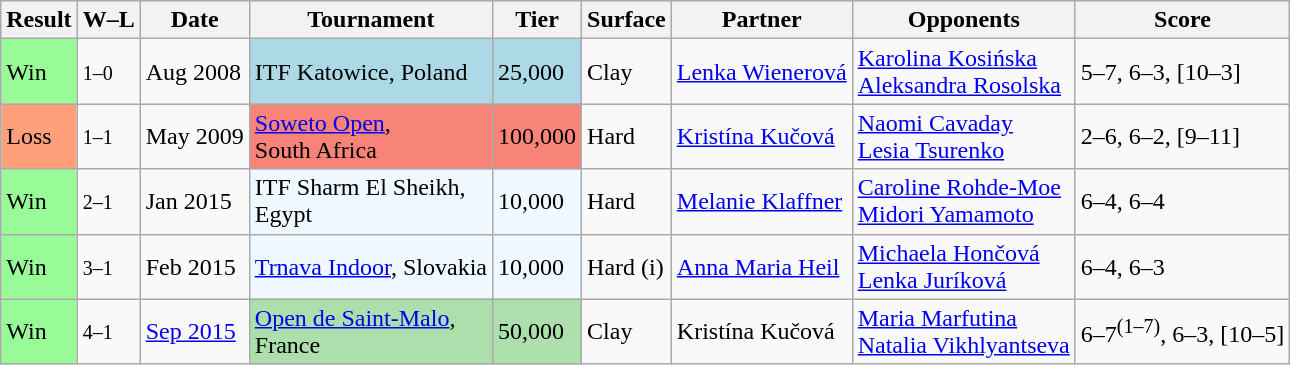<table class="sortable wikitable">
<tr>
<th>Result</th>
<th class="unsortable">W–L</th>
<th>Date</th>
<th>Tournament</th>
<th>Tier</th>
<th>Surface</th>
<th>Partner</th>
<th>Opponents</th>
<th class="unsortable">Score</th>
</tr>
<tr>
<td bgcolor="98FB98">Win</td>
<td><small>1–0</small></td>
<td>Aug 2008</td>
<td style="background:lightblue;">ITF Katowice, Poland</td>
<td style="background:lightblue;">25,000</td>
<td>Clay</td>
<td> <a href='#'>Lenka Wienerová</a></td>
<td> <a href='#'>Karolina Kosińska</a> <br>  <a href='#'>Aleksandra Rosolska</a></td>
<td>5–7, 6–3, [10–3]</td>
</tr>
<tr>
<td bgcolor="FFA07A">Loss</td>
<td><small>1–1</small></td>
<td>May 2009</td>
<td style="background:#f88379;"><a href='#'>Soweto Open</a>, <br>South Africa</td>
<td style="background:#f88379;">100,000</td>
<td>Hard</td>
<td> <a href='#'>Kristína Kučová</a></td>
<td> <a href='#'>Naomi Cavaday</a> <br>  <a href='#'>Lesia Tsurenko</a></td>
<td>2–6, 6–2, [9–11]</td>
</tr>
<tr>
<td bgcolor="98FB98">Win</td>
<td><small>2–1</small></td>
<td>Jan 2015</td>
<td style="background:#f0f8ff;">ITF Sharm El Sheikh, <br>Egypt</td>
<td style="background:#f0f8ff;">10,000</td>
<td>Hard</td>
<td> <a href='#'>Melanie Klaffner</a></td>
<td> <a href='#'>Caroline Rohde-Moe</a> <br>  <a href='#'>Midori Yamamoto</a></td>
<td>6–4, 6–4</td>
</tr>
<tr>
<td bgcolor="98FB98">Win</td>
<td><small>3–1</small></td>
<td>Feb 2015</td>
<td style="background:#f0f8ff;"><a href='#'>Trnava Indoor</a>, Slovakia</td>
<td style="background:#f0f8ff;">10,000</td>
<td>Hard (i)</td>
<td> <a href='#'>Anna Maria Heil</a></td>
<td> <a href='#'>Michaela Hončová</a> <br>  <a href='#'>Lenka Juríková</a></td>
<td>6–4, 6–3</td>
</tr>
<tr>
<td style="background:#98fb98;">Win</td>
<td><small>4–1</small></td>
<td><a href='#'>Sep 2015</a></td>
<td style="background:#addfad;"><a href='#'>Open de Saint-Malo</a>, <br>France</td>
<td style="background:#addfad;">50,000</td>
<td>Clay</td>
<td> Kristína Kučová</td>
<td> <a href='#'>Maria Marfutina</a> <br>  <a href='#'>Natalia Vikhlyantseva</a></td>
<td>6–7<sup>(1–7)</sup>, 6–3, [10–5]</td>
</tr>
</table>
